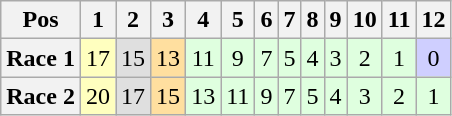<table class="wikitable">
<tr>
<th>Pos</th>
<th>1</th>
<th>2</th>
<th>3</th>
<th>4</th>
<th>5</th>
<th>6</th>
<th>7</th>
<th>8</th>
<th>9</th>
<th>10</th>
<th>11</th>
<th>12</th>
</tr>
<tr align="center">
<th>Race 1</th>
<td style="background:#FFFFBF;">17</td>
<td style="background:#DFDFDF;">15</td>
<td style="background:#FFDF9F;">13</td>
<td style="background:#DFFFDF;">11</td>
<td style="background:#DFFFDF;">9</td>
<td style="background:#DFFFDF;">7</td>
<td style="background:#DFFFDF;">5</td>
<td style="background:#DFFFDF;">4</td>
<td style="background:#DFFFDF;">3</td>
<td style="background:#DFFFDF;">2</td>
<td style="background:#DFFFDF;">1</td>
<td style="background:#CFCFFF;">0</td>
</tr>
<tr align="center">
<th>Race 2</th>
<td style="background:#FFFFBF;">20</td>
<td style="background:#DFDFDF;">17</td>
<td style="background:#FFDF9F;">15</td>
<td style="background:#DFFFDF;">13</td>
<td style="background:#DFFFDF;">11</td>
<td style="background:#DFFFDF;">9</td>
<td style="background:#DFFFDF;">7</td>
<td style="background:#DFFFDF;">5</td>
<td style="background:#DFFFDF;">4</td>
<td style="background:#DFFFDF;">3</td>
<td style="background:#DFFFDF;">2</td>
<td style="background:#DFFFDF;">1</td>
</tr>
</table>
